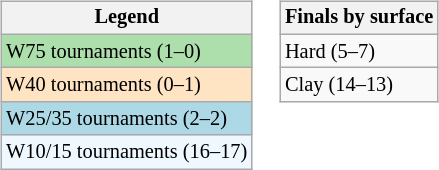<table>
<tr valign=top>
<td><br><table class="wikitable" style="font-size:85%">
<tr>
<th>Legend</th>
</tr>
<tr style="background:#addfad;">
<td>W75 tournaments (1–0)</td>
</tr>
<tr style="background:#ffe4c4;">
<td>W40 tournaments (0–1)</td>
</tr>
<tr style="background:lightblue;">
<td>W25/35 tournaments (2–2)</td>
</tr>
<tr style="background:#f0f8ff;">
<td>W10/15 tournaments (16–17)</td>
</tr>
</table>
</td>
<td><br><table class="wikitable" style="font-size:85%">
<tr>
<th>Finals by surface</th>
</tr>
<tr>
<td>Hard (5–7)</td>
</tr>
<tr>
<td>Clay (14–13)</td>
</tr>
</table>
</td>
</tr>
</table>
